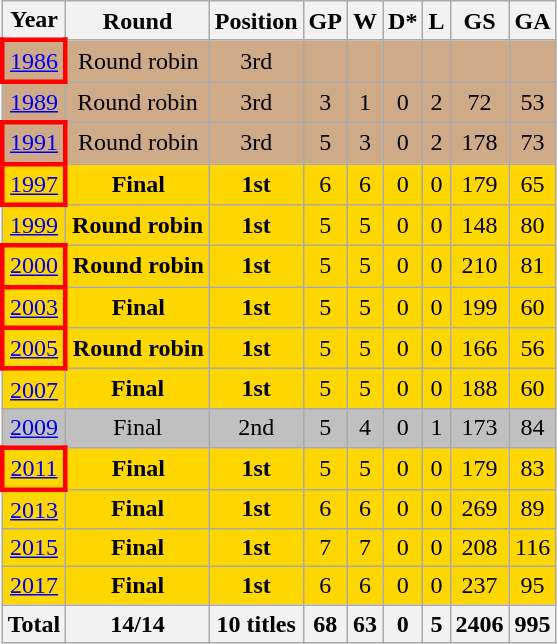<table class="wikitable" style="text-align: center;">
<tr>
<th>Year</th>
<th>Round</th>
<th>Position</th>
<th>GP</th>
<th>W</th>
<th>D*</th>
<th>L</th>
<th>GS</th>
<th>GA</th>
</tr>
<tr style="background: #cfaa88;">
<td style="border: 3px solid red"> <a href='#'>1986</a></td>
<td>Round robin</td>
<td>3rd</td>
<td></td>
<td></td>
<td></td>
<td></td>
<td></td>
<td></td>
</tr>
<tr style="background: #cfaa88;">
<td> <a href='#'>1989</a></td>
<td>Round robin</td>
<td>3rd</td>
<td>3</td>
<td>1</td>
<td>0</td>
<td>2</td>
<td>72</td>
<td>53</td>
</tr>
<tr style="background: #cfaa88;">
<td style="border: 3px solid red"> <a href='#'>1991</a></td>
<td>Round robin</td>
<td>3rd</td>
<td>5</td>
<td>3</td>
<td>0</td>
<td>2</td>
<td>178</td>
<td>73</td>
</tr>
<tr style="background:gold;">
<td style="border: 3px solid red"> <a href='#'>1997</a></td>
<td><strong>Final</strong></td>
<td><strong>1st</strong></td>
<td>6</td>
<td>6</td>
<td>0</td>
<td>0</td>
<td>179</td>
<td>65</td>
</tr>
<tr style="background:gold;">
<td> <a href='#'>1999</a></td>
<td><strong>Round robin</strong></td>
<td><strong>1st</strong></td>
<td>5</td>
<td>5</td>
<td>0</td>
<td>0</td>
<td>148</td>
<td>80</td>
</tr>
<tr style="background:gold;">
<td style="border: 3px solid red"> <a href='#'>2000</a></td>
<td><strong>Round robin</strong></td>
<td><strong>1st</strong></td>
<td>5</td>
<td>5</td>
<td>0</td>
<td>0</td>
<td>210</td>
<td>81</td>
</tr>
<tr style="background:gold;">
<td style="border: 3px solid red"> <a href='#'>2003</a></td>
<td><strong>Final</strong></td>
<td><strong>1st</strong></td>
<td>5</td>
<td>5</td>
<td>0</td>
<td>0</td>
<td>199</td>
<td>60</td>
</tr>
<tr style="background:gold;">
<td style="border: 3px solid red"> <a href='#'>2005</a></td>
<td><strong>Round robin</strong></td>
<td><strong>1st</strong></td>
<td>5</td>
<td>5</td>
<td>0</td>
<td>0</td>
<td>166</td>
<td>56</td>
</tr>
<tr style="background:gold;">
<td> <a href='#'>2007</a></td>
<td><strong>Final</strong></td>
<td><strong>1st</strong></td>
<td>5</td>
<td>5</td>
<td>0</td>
<td>0</td>
<td>188</td>
<td>60</td>
</tr>
<tr style="background:silver;">
<td> <a href='#'>2009</a></td>
<td>Final</td>
<td>2nd</td>
<td>5</td>
<td>4</td>
<td>0</td>
<td>1</td>
<td>173</td>
<td>84</td>
</tr>
<tr style="background:gold;">
<td style="border: 3px solid red"> <a href='#'>2011</a></td>
<td><strong>Final</strong></td>
<td><strong>1st</strong></td>
<td>5</td>
<td>5</td>
<td>0</td>
<td>0</td>
<td>179</td>
<td>83</td>
</tr>
<tr style="background:gold;">
<td> <a href='#'>2013</a></td>
<td><strong>Final</strong></td>
<td><strong>1st</strong></td>
<td>6</td>
<td>6</td>
<td>0</td>
<td>0</td>
<td>269</td>
<td>89</td>
</tr>
<tr style="background:gold;">
<td> <a href='#'>2015</a></td>
<td><strong>Final</strong></td>
<td><strong>1st</strong></td>
<td>7</td>
<td>7</td>
<td>0</td>
<td>0</td>
<td>208</td>
<td>116</td>
</tr>
<tr style="background:gold;">
<td> <a href='#'>2017</a></td>
<td><strong>Final</strong></td>
<td><strong>1st</strong></td>
<td>6</td>
<td>6</td>
<td>0</td>
<td>0</td>
<td>237</td>
<td>95</td>
</tr>
<tr>
<th>Total</th>
<th>14/14</th>
<th>10 titles</th>
<th>68</th>
<th>63</th>
<th>0</th>
<th>5</th>
<th>2406</th>
<th>995</th>
</tr>
</table>
